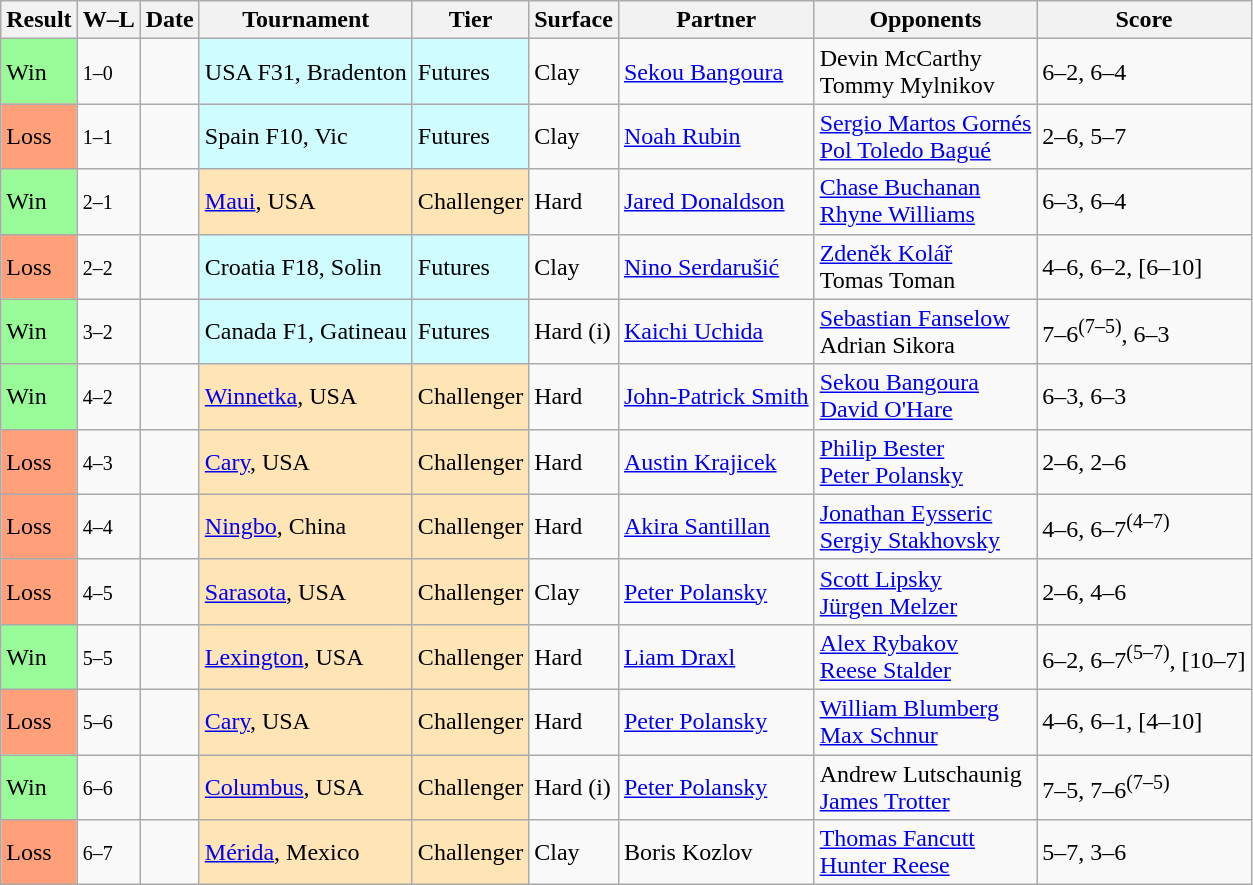<table class="sortable wikitable">
<tr>
<th>Result</th>
<th class="unsortable">W–L</th>
<th>Date</th>
<th>Tournament</th>
<th>Tier</th>
<th>Surface</th>
<th>Partner</th>
<th>Opponents</th>
<th class="unsortable">Score</th>
</tr>
<tr>
<td bgcolor=98FB98>Win</td>
<td><small>1–0</small></td>
<td></td>
<td style="background:#cffcff;">USA F31, Bradenton</td>
<td style="background:#cffcff;">Futures</td>
<td>Clay</td>
<td> <a href='#'>Sekou Bangoura</a></td>
<td> Devin McCarthy<br> Tommy Mylnikov</td>
<td>6–2, 6–4</td>
</tr>
<tr>
<td bgcolor=FFA07A>Loss</td>
<td><small>1–1</small></td>
<td></td>
<td style="background:#cffcff;">Spain F10, Vic</td>
<td style="background:#cffcff;">Futures</td>
<td>Clay</td>
<td> <a href='#'>Noah Rubin</a></td>
<td> <a href='#'>Sergio Martos Gornés</a><br> <a href='#'>Pol Toledo Bagué</a></td>
<td>2–6, 5–7</td>
</tr>
<tr>
<td bgcolor=98FB98>Win</td>
<td><small>2–1</small></td>
<td><a href='#'></a></td>
<td style="background:moccasin;"><a href='#'>Maui</a>, USA</td>
<td style="background:moccasin;">Challenger</td>
<td>Hard</td>
<td> <a href='#'>Jared Donaldson</a></td>
<td> <a href='#'>Chase Buchanan</a><br> <a href='#'>Rhyne Williams</a></td>
<td>6–3, 6–4</td>
</tr>
<tr>
<td bgcolor=FFA07A>Loss</td>
<td><small>2–2</small></td>
<td></td>
<td style="background:#cffcff;">Croatia F18, Solin</td>
<td style="background:#cffcff;">Futures</td>
<td>Clay</td>
<td> <a href='#'>Nino Serdarušić</a></td>
<td> <a href='#'>Zdeněk Kolář</a><br> Tomas Toman</td>
<td>4–6, 6–2, [6–10]</td>
</tr>
<tr>
<td bgcolor=98FB98>Win</td>
<td><small>3–2</small></td>
<td></td>
<td style="background:#cffcff;">Canada F1, Gatineau</td>
<td style="background:#cffcff;">Futures</td>
<td>Hard (i)</td>
<td> <a href='#'>Kaichi Uchida</a></td>
<td> <a href='#'>Sebastian Fanselow</a><br> Adrian Sikora</td>
<td>7–6<sup>(7–5)</sup>, 6–3</td>
</tr>
<tr>
<td bgcolor=98FB98>Win</td>
<td><small>4–2</small></td>
<td><a href='#'></a></td>
<td style="background:moccasin;"><a href='#'>Winnetka</a>, USA</td>
<td style="background:moccasin;">Challenger</td>
<td>Hard</td>
<td> <a href='#'>John-Patrick Smith</a></td>
<td> <a href='#'>Sekou Bangoura</a><br> <a href='#'>David O'Hare</a></td>
<td>6–3, 6–3</td>
</tr>
<tr>
<td bgcolor=FFA07A>Loss</td>
<td><small>4–3</small></td>
<td><a href='#'></a></td>
<td style="background:moccasin;"><a href='#'>Cary</a>, USA</td>
<td style="background:moccasin;">Challenger</td>
<td>Hard</td>
<td> <a href='#'>Austin Krajicek</a></td>
<td> <a href='#'>Philip Bester</a><br> <a href='#'>Peter Polansky</a></td>
<td>2–6, 2–6</td>
</tr>
<tr>
<td bgcolor=FFA07A>Loss</td>
<td><small>4–4</small></td>
<td><a href='#'></a></td>
<td style="background:moccasin;"><a href='#'>Ningbo</a>, China</td>
<td style="background:moccasin;">Challenger</td>
<td>Hard</td>
<td> <a href='#'>Akira Santillan</a></td>
<td> <a href='#'>Jonathan Eysseric</a><br> <a href='#'>Sergiy Stakhovsky</a></td>
<td>4–6, 6–7<sup>(4–7)</sup></td>
</tr>
<tr>
<td bgcolor=FFA07A>Loss</td>
<td><small>4–5</small></td>
<td><a href='#'></a></td>
<td style="background:moccasin;"><a href='#'>Sarasota</a>, USA</td>
<td style="background:moccasin;">Challenger</td>
<td>Clay</td>
<td> <a href='#'>Peter Polansky</a></td>
<td> <a href='#'>Scott Lipsky</a><br> <a href='#'>Jürgen Melzer</a></td>
<td>2–6, 4–6</td>
</tr>
<tr>
<td bgcolor=98FB98>Win</td>
<td><small>5–5</small></td>
<td><a href='#'></a></td>
<td style="background:moccasin;"><a href='#'>Lexington</a>, USA</td>
<td style="background:moccasin;">Challenger</td>
<td>Hard</td>
<td> <a href='#'>Liam Draxl</a></td>
<td> <a href='#'>Alex Rybakov</a><br> <a href='#'>Reese Stalder</a></td>
<td>6–2, 6–7<sup>(5–7)</sup>, [10–7]</td>
</tr>
<tr>
<td bgcolor=FFA07A>Loss</td>
<td><small>5–6</small></td>
<td><a href='#'></a></td>
<td style="background:moccasin;"><a href='#'>Cary</a>, USA</td>
<td style="background:moccasin;">Challenger</td>
<td>Hard</td>
<td> <a href='#'>Peter Polansky</a></td>
<td> <a href='#'>William Blumberg</a><br> <a href='#'>Max Schnur</a></td>
<td>4–6, 6–1, [4–10]</td>
</tr>
<tr>
<td bgcolor=98FB98>Win</td>
<td><small>6–6</small></td>
<td><a href='#'></a></td>
<td style="background:moccasin;"><a href='#'>Columbus</a>, USA</td>
<td style="background:moccasin;">Challenger</td>
<td>Hard (i)</td>
<td> <a href='#'>Peter Polansky</a></td>
<td> Andrew Lutschaunig<br> <a href='#'>James Trotter</a></td>
<td>7–5, 7–6<sup>(7–5)</sup></td>
</tr>
<tr>
<td bgcolor=FFA07A>Loss</td>
<td><small>6–7</small></td>
<td><a href='#'></a></td>
<td style="background:moccasin;"><a href='#'>Mérida</a>, Mexico</td>
<td style="background:moccasin;">Challenger</td>
<td>Clay</td>
<td> Boris Kozlov</td>
<td> <a href='#'>Thomas Fancutt</a><br> <a href='#'>Hunter Reese</a></td>
<td>5–7, 3–6</td>
</tr>
</table>
